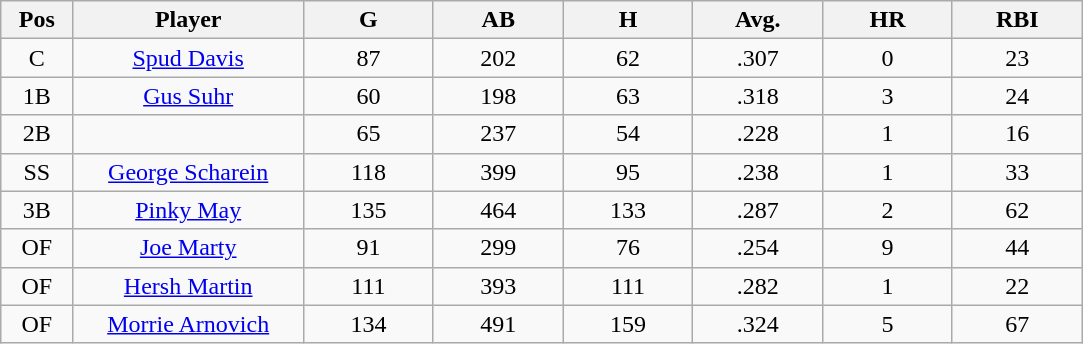<table class="wikitable sortable">
<tr>
<th bgcolor="#DDDDFF" width="5%">Pos</th>
<th bgcolor="#DDDDFF" width="16%">Player</th>
<th bgcolor="#DDDDFF" width="9%">G</th>
<th bgcolor="#DDDDFF" width="9%">AB</th>
<th bgcolor="#DDDDFF" width="9%">H</th>
<th bgcolor="#DDDDFF" width="9%">Avg.</th>
<th bgcolor="#DDDDFF" width="9%">HR</th>
<th bgcolor="#DDDDFF" width="9%">RBI</th>
</tr>
<tr align="center">
<td>C</td>
<td><a href='#'>Spud Davis</a></td>
<td>87</td>
<td>202</td>
<td>62</td>
<td>.307</td>
<td>0</td>
<td>23</td>
</tr>
<tr align=center>
<td>1B</td>
<td><a href='#'>Gus Suhr</a></td>
<td>60</td>
<td>198</td>
<td>63</td>
<td>.318</td>
<td>3</td>
<td>24</td>
</tr>
<tr align=center>
<td>2B</td>
<td></td>
<td>65</td>
<td>237</td>
<td>54</td>
<td>.228</td>
<td>1</td>
<td>16</td>
</tr>
<tr align="center">
<td>SS</td>
<td><a href='#'>George Scharein</a></td>
<td>118</td>
<td>399</td>
<td>95</td>
<td>.238</td>
<td>1</td>
<td>33</td>
</tr>
<tr align=center>
<td>3B</td>
<td><a href='#'>Pinky May</a></td>
<td>135</td>
<td>464</td>
<td>133</td>
<td>.287</td>
<td>2</td>
<td>62</td>
</tr>
<tr align=center>
<td>OF</td>
<td><a href='#'>Joe Marty</a></td>
<td>91</td>
<td>299</td>
<td>76</td>
<td>.254</td>
<td>9</td>
<td>44</td>
</tr>
<tr align=center>
<td>OF</td>
<td><a href='#'>Hersh Martin</a></td>
<td>111</td>
<td>393</td>
<td>111</td>
<td>.282</td>
<td>1</td>
<td>22</td>
</tr>
<tr align=center>
<td>OF</td>
<td><a href='#'>Morrie Arnovich</a></td>
<td>134</td>
<td>491</td>
<td>159</td>
<td>.324</td>
<td>5</td>
<td>67</td>
</tr>
</table>
